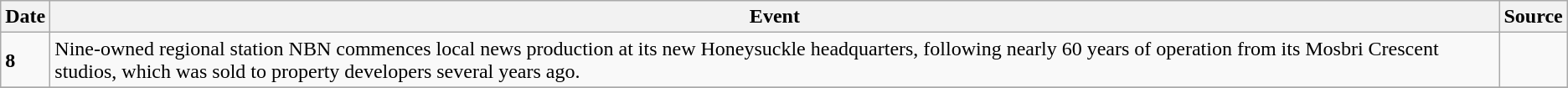<table class="wikitable">
<tr>
<th>Date</th>
<th>Event</th>
<th>Source</th>
</tr>
<tr>
<td><strong>8</strong></td>
<td>Nine-owned regional station NBN commences local news production at its new Honeysuckle headquarters, following nearly 60 years of operation from its Mosbri Crescent studios, which was sold to property developers several years ago.</td>
<td></td>
</tr>
<tr>
</tr>
</table>
